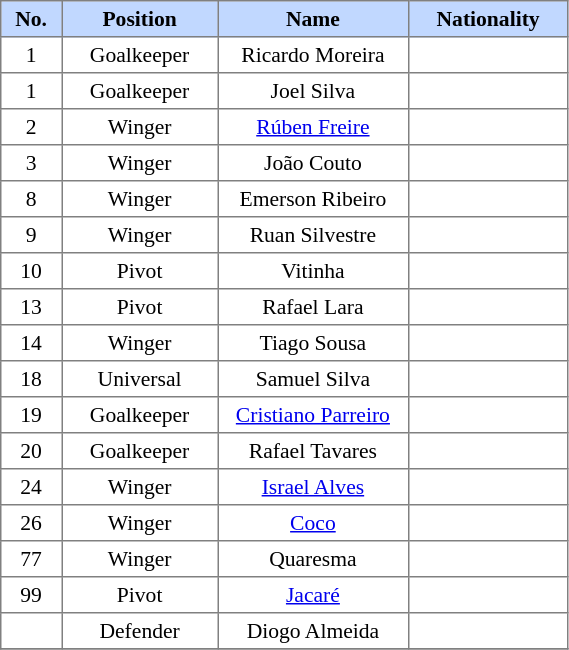<table border=1 style="border-collapse:collapse; font-size:90%;" cellpadding=3 cellspacing=0 width=30%>
<tr bgcolor=#C1D8FF>
<th width=2%>No.</th>
<th width=5%>Position</th>
<th width=10%>Name</th>
<th width=5%>Nationality</th>
</tr>
<tr align=center>
<td>1</td>
<td>Goalkeeper</td>
<td>Ricardo Moreira</td>
<td></td>
</tr>
<tr align=center>
<td>1</td>
<td>Goalkeeper</td>
<td>Joel Silva</td>
<td></td>
</tr>
<tr align=center>
<td>2</td>
<td>Winger</td>
<td><a href='#'>Rúben Freire</a></td>
<td></td>
</tr>
<tr align=center>
<td>3</td>
<td>Winger</td>
<td>João Couto</td>
<td></td>
</tr>
<tr align=center>
<td>8</td>
<td>Winger</td>
<td>Emerson Ribeiro</td>
<td></td>
</tr>
<tr align=center>
<td>9</td>
<td>Winger</td>
<td>Ruan Silvestre</td>
<td></td>
</tr>
<tr align=center>
<td>10</td>
<td>Pivot</td>
<td>Vitinha</td>
<td></td>
</tr>
<tr align=center>
<td>13</td>
<td>Pivot</td>
<td>Rafael Lara</td>
<td></td>
</tr>
<tr align=center>
<td>14</td>
<td>Winger</td>
<td>Tiago Sousa</td>
<td></td>
</tr>
<tr align=center>
<td>18</td>
<td>Universal</td>
<td>Samuel Silva</td>
<td></td>
</tr>
<tr align=center>
<td>19</td>
<td>Goalkeeper</td>
<td><a href='#'>Cristiano Parreiro</a></td>
<td></td>
</tr>
<tr align=center>
<td>20</td>
<td>Goalkeeper</td>
<td>Rafael Tavares</td>
<td></td>
</tr>
<tr align=center>
<td>24</td>
<td>Winger</td>
<td><a href='#'>Israel Alves</a></td>
<td></td>
</tr>
<tr align=center>
<td>26</td>
<td>Winger</td>
<td><a href='#'>Coco</a></td>
<td></td>
</tr>
<tr align=center>
<td>77</td>
<td>Winger</td>
<td>Quaresma</td>
<td></td>
</tr>
<tr align=center>
<td>99</td>
<td>Pivot</td>
<td><a href='#'>Jacaré</a></td>
<td></td>
</tr>
<tr align=center>
<td></td>
<td>Defender</td>
<td>Diogo Almeida</td>
<td></td>
</tr>
<tr align=center>
</tr>
</table>
